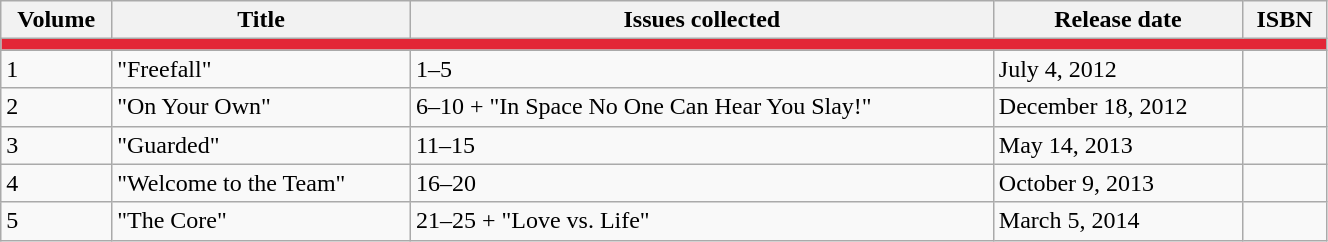<table class="wikitable" style="width:70%">
<tr>
<th>Volume</th>
<th>Title</th>
<th>Issues collected</th>
<th>Release date</th>
<th>ISBN</th>
</tr>
<tr>
<td colspan="6" style="background:#e32636;"></td>
</tr>
<tr>
<td>1</td>
<td>"Freefall"</td>
<td>1–5</td>
<td>July 4, 2012</td>
<td></td>
</tr>
<tr>
<td>2</td>
<td>"On Your Own"</td>
<td>6–10 +  "In Space No One Can Hear You Slay!"</td>
<td>December 18, 2012</td>
<td></td>
</tr>
<tr>
<td>3</td>
<td>"Guarded"</td>
<td>11–15</td>
<td>May 14, 2013</td>
<td></td>
</tr>
<tr>
<td>4</td>
<td>"Welcome to the Team"</td>
<td>16–20</td>
<td>October 9, 2013</td>
<td></td>
</tr>
<tr>
<td>5</td>
<td>"The Core"</td>
<td>21–25 + "Love vs. Life"</td>
<td>March 5, 2014</td>
<td></td>
</tr>
</table>
